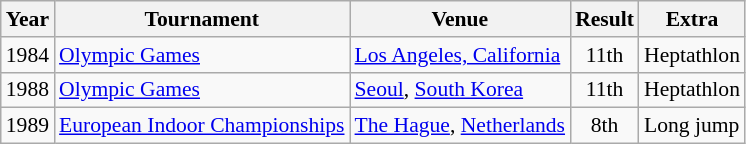<table class="wikitable" style="border-collapse: collapse; font-size: 90%;">
<tr>
<th>Year</th>
<th>Tournament</th>
<th>Venue</th>
<th>Result</th>
<th>Extra</th>
</tr>
<tr>
<td>1984</td>
<td><a href='#'>Olympic Games</a></td>
<td><a href='#'>Los Angeles, California</a></td>
<td align="center">11th</td>
<td>Heptathlon</td>
</tr>
<tr>
<td>1988</td>
<td><a href='#'>Olympic Games</a></td>
<td><a href='#'>Seoul</a>, <a href='#'>South Korea</a></td>
<td align="center">11th</td>
<td>Heptathlon</td>
</tr>
<tr>
<td>1989</td>
<td><a href='#'>European Indoor Championships</a></td>
<td><a href='#'>The Hague</a>, <a href='#'>Netherlands</a></td>
<td align="center">8th</td>
<td>Long jump</td>
</tr>
</table>
